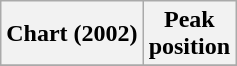<table class="wikitable sortable plainrowheaders" style="text-align:center">
<tr>
<th scope="col">Chart (2002)</th>
<th scope="col">Peak<br>position</th>
</tr>
<tr>
</tr>
</table>
